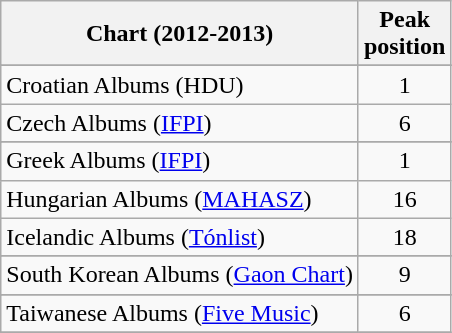<table class="wikitable sortable">
<tr>
<th>Chart (2012-2013)</th>
<th>Peak<br>position</th>
</tr>
<tr>
</tr>
<tr>
</tr>
<tr>
</tr>
<tr>
</tr>
<tr>
<td>Croatian Albums (HDU)</td>
<td style="text-align:center;">1</td>
</tr>
<tr>
<td>Czech Albums (<a href='#'>IFPI</a>)</td>
<td style="text-align:center;">6</td>
</tr>
<tr>
</tr>
<tr>
</tr>
<tr>
</tr>
<tr>
</tr>
<tr>
</tr>
<tr>
<td>Greek Albums (<a href='#'>IFPI</a>)</td>
<td style="text-align:center;">1</td>
</tr>
<tr>
<td>Hungarian Albums (<a href='#'>MAHASZ</a>)</td>
<td style="text-align:center;">16</td>
</tr>
<tr>
<td>Icelandic Albums (<a href='#'>Tónlist</a>)</td>
<td style="text-align:center;">18</td>
</tr>
<tr>
</tr>
<tr>
</tr>
<tr>
</tr>
<tr>
</tr>
<tr>
</tr>
<tr>
</tr>
<tr>
</tr>
<tr>
<td>South Korean Albums (<a href='#'>Gaon Chart</a>)</td>
<td style="text-align:center;">9</td>
</tr>
<tr>
</tr>
<tr>
</tr>
<tr>
</tr>
<tr>
<td>Taiwanese Albums (<a href='#'>Five Music</a>)</td>
<td style="text-align:center;">6</td>
</tr>
<tr>
</tr>
</table>
